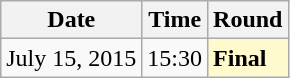<table class="wikitable">
<tr>
<th>Date</th>
<th>Time</th>
<th>Round</th>
</tr>
<tr>
<td>July 15, 2015</td>
<td>15:30</td>
<td style=background:lemonchiffon><strong>Final</strong></td>
</tr>
</table>
